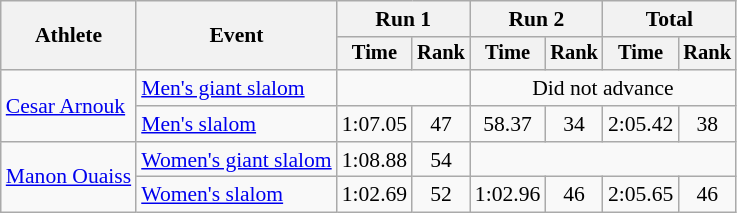<table class=wikitable style=font-size:90%;text-align:center>
<tr>
<th rowspan=2>Athlete</th>
<th rowspan=2>Event</th>
<th colspan=2>Run 1</th>
<th colspan=2>Run 2</th>
<th colspan=2>Total</th>
</tr>
<tr style=font-size:95%>
<th>Time</th>
<th>Rank</th>
<th>Time</th>
<th>Rank</th>
<th>Time</th>
<th>Rank</th>
</tr>
<tr>
<td align=left rowspan=2><a href='#'>Cesar Arnouk</a></td>
<td align=left><a href='#'>Men's giant slalom</a></td>
<td colspan=2></td>
<td colspan=4>Did not advance</td>
</tr>
<tr>
<td align=left><a href='#'>Men's slalom</a></td>
<td>1:07.05</td>
<td>47</td>
<td>58.37</td>
<td>34</td>
<td>2:05.42</td>
<td>38</td>
</tr>
<tr>
<td align=left rowspan=2><a href='#'>Manon Ouaiss</a></td>
<td align=left><a href='#'>Women's giant slalom</a></td>
<td>1:08.88</td>
<td>54</td>
<td colspan=4></td>
</tr>
<tr>
<td align=left><a href='#'>Women's slalom</a></td>
<td>1:02.69</td>
<td>52</td>
<td>1:02.96</td>
<td>46</td>
<td>2:05.65</td>
<td>46</td>
</tr>
</table>
